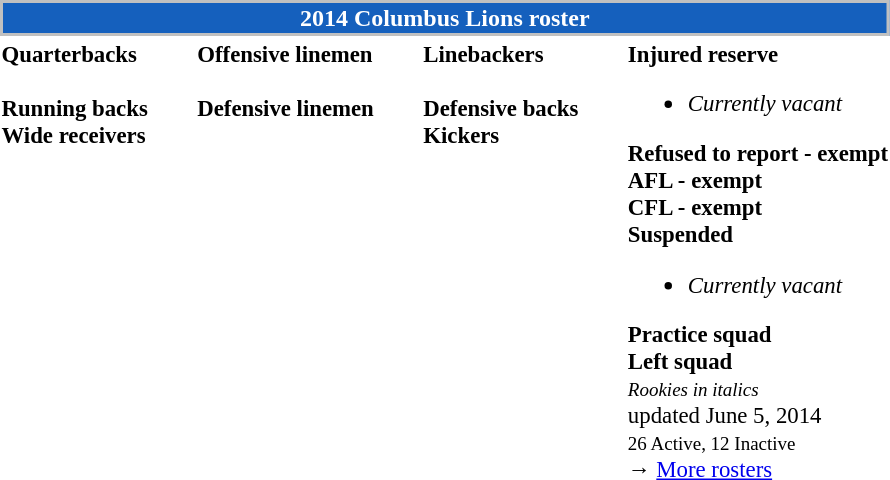<table class="toccolours" style="text-align: left;">
<tr>
<th colspan="7" style="background-color:#1560BD; border:2px  solid silver; color:white; text-align:center;"><strong>2014 Columbus Lions roster</strong></th>
</tr>
<tr>
<td style="font-size: 95%;" valign="top"><strong>Quarterbacks</strong><br>

<br><strong>Running backs</strong>
<br><strong>Wide receivers</strong>





</td>
<td style="width: 25px;"></td>
<td style="font-size: 95%;" valign="top"><strong>Offensive linemen</strong><br>


<br><strong>Defensive linemen</strong>



</td>
<td style="width: 25px;"></td>
<td style="font-size: 95%;" valign="top"><strong>Linebackers</strong><br>

<br><strong>Defensive backs</strong>




<br><strong>Kickers</strong>
</td>
<td style="width: 25px;"></td>
<td style="font-size: 95%;" valign="top"><strong>Injured reserve</strong><br><ul><li><em>Currently vacant</em></li></ul><strong>Refused to report - exempt</strong>




<br><strong>AFL - exempt</strong>
<br><strong>CFL - exempt</strong>
<br><strong>Suspended</strong><ul><li><em>Currently vacant</em></li></ul><strong>Practice squad</strong>

<br><strong>Left squad</strong>


<br><small><em>Rookies in italics</em></small><br>
 updated June 5, 2014<br>
<small>26 Active, 12  Inactive</small><br>→ <a href='#'>More rosters</a></td>
</tr>
<tr>
</tr>
</table>
